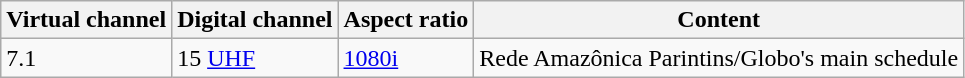<table class = "wikitable">
<tr>
<th>Virtual channel</th>
<th>Digital channel</th>
<th>Aspect ratio</th>
<th>Content</th>
</tr>
<tr>
<td>7.1</td>
<td>15 <a href='#'>UHF</a></td>
<td><a href='#'>1080i</a></td>
<td>Rede Amazônica Parintins/Globo's main schedule</td>
</tr>
</table>
